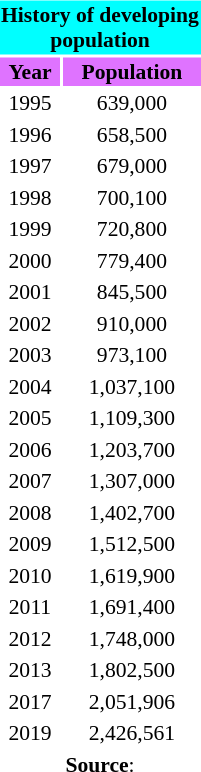<table class="toc" style="float:right; font-size:90%; text-align:center; margin:1em; margin-top:0.5em;">
<tr style="background:#0ff;">
<td colspan=2><strong>History of developing</strong><br><strong>population</strong></td>
</tr>
<tr style="background:#df73ff;">
<th>Year</th>
<th>Population</th>
</tr>
<tr>
<td>1995</td>
<td>639,000</td>
</tr>
<tr>
<td>1996</td>
<td>658,500</td>
</tr>
<tr>
<td>1997</td>
<td>679,000</td>
</tr>
<tr>
<td>1998</td>
<td>700,100</td>
</tr>
<tr>
<td>1999</td>
<td>720,800</td>
</tr>
<tr>
<td>2000</td>
<td>779,400</td>
</tr>
<tr>
<td>2001</td>
<td>845,500</td>
</tr>
<tr>
<td>2002</td>
<td>910,000</td>
</tr>
<tr>
<td>2003</td>
<td>973,100</td>
</tr>
<tr>
<td>2004</td>
<td>1,037,100</td>
</tr>
<tr>
<td>2005</td>
<td>1,109,300</td>
</tr>
<tr>
<td>2006</td>
<td>1,203,700</td>
</tr>
<tr>
<td>2007</td>
<td>1,307,000</td>
</tr>
<tr>
<td>2008</td>
<td>1,402,700</td>
</tr>
<tr>
<td>2009</td>
<td>1,512,500</td>
</tr>
<tr>
<td>2010</td>
<td>1,619,900</td>
</tr>
<tr>
<td>2011</td>
<td>1,691,400</td>
</tr>
<tr>
<td>2012</td>
<td>1,748,000</td>
</tr>
<tr>
<td>2013</td>
<td>1,802,500</td>
</tr>
<tr>
<td>2017</td>
<td>2,051,906</td>
</tr>
<tr>
<td>2019</td>
<td>2,426,561</td>
</tr>
<tr>
<td colspan=2 style="text-align:center"><strong>Source</strong>:</td>
</tr>
</table>
